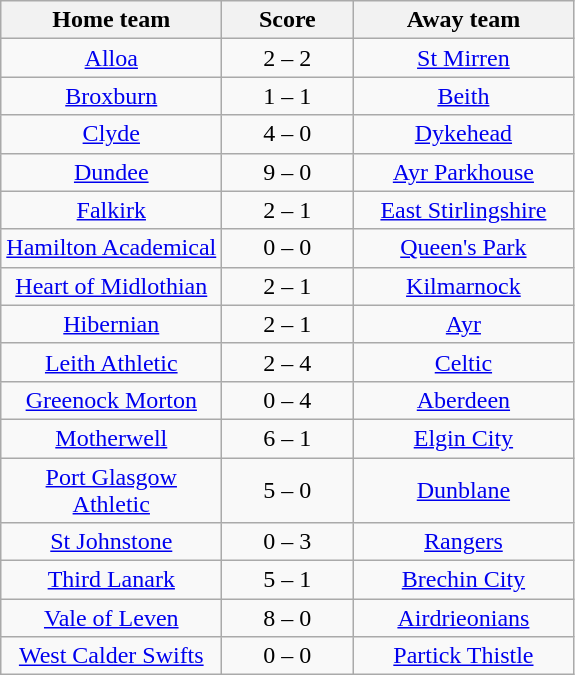<table class="wikitable" style="text-align: center">
<tr>
<th width=140>Home team</th>
<th width=80>Score</th>
<th width=140>Away team</th>
</tr>
<tr>
<td><a href='#'>Alloa</a></td>
<td>2 – 2</td>
<td><a href='#'>St Mirren</a></td>
</tr>
<tr>
<td><a href='#'>Broxburn</a></td>
<td>1 – 1</td>
<td><a href='#'>Beith</a></td>
</tr>
<tr>
<td><a href='#'>Clyde</a></td>
<td>4 – 0</td>
<td><a href='#'>Dykehead</a></td>
</tr>
<tr>
<td><a href='#'>Dundee</a></td>
<td>9 – 0</td>
<td><a href='#'>Ayr Parkhouse</a></td>
</tr>
<tr>
<td><a href='#'>Falkirk</a></td>
<td>2 – 1</td>
<td><a href='#'>East Stirlingshire</a></td>
</tr>
<tr>
<td><a href='#'>Hamilton Academical</a></td>
<td>0 – 0</td>
<td><a href='#'>Queen's Park</a></td>
</tr>
<tr>
<td><a href='#'>Heart of Midlothian</a></td>
<td>2 – 1</td>
<td><a href='#'>Kilmarnock</a></td>
</tr>
<tr>
<td><a href='#'>Hibernian</a></td>
<td>2 – 1</td>
<td><a href='#'>Ayr</a></td>
</tr>
<tr>
<td><a href='#'>Leith Athletic</a></td>
<td>2 – 4</td>
<td><a href='#'>Celtic</a></td>
</tr>
<tr>
<td><a href='#'>Greenock Morton</a></td>
<td>0 – 4</td>
<td><a href='#'>Aberdeen</a></td>
</tr>
<tr>
<td><a href='#'>Motherwell</a></td>
<td>6 – 1</td>
<td><a href='#'>Elgin City</a></td>
</tr>
<tr>
<td><a href='#'>Port Glasgow Athletic</a></td>
<td>5 – 0</td>
<td><a href='#'>Dunblane</a></td>
</tr>
<tr>
<td><a href='#'>St Johnstone</a></td>
<td>0 – 3</td>
<td><a href='#'>Rangers</a></td>
</tr>
<tr>
<td><a href='#'>Third Lanark</a></td>
<td>5 – 1</td>
<td><a href='#'>Brechin City</a></td>
</tr>
<tr>
<td><a href='#'>Vale of Leven</a></td>
<td>8 – 0</td>
<td><a href='#'>Airdrieonians</a></td>
</tr>
<tr>
<td><a href='#'>West Calder Swifts</a></td>
<td>0 – 0</td>
<td><a href='#'>Partick Thistle</a></td>
</tr>
</table>
